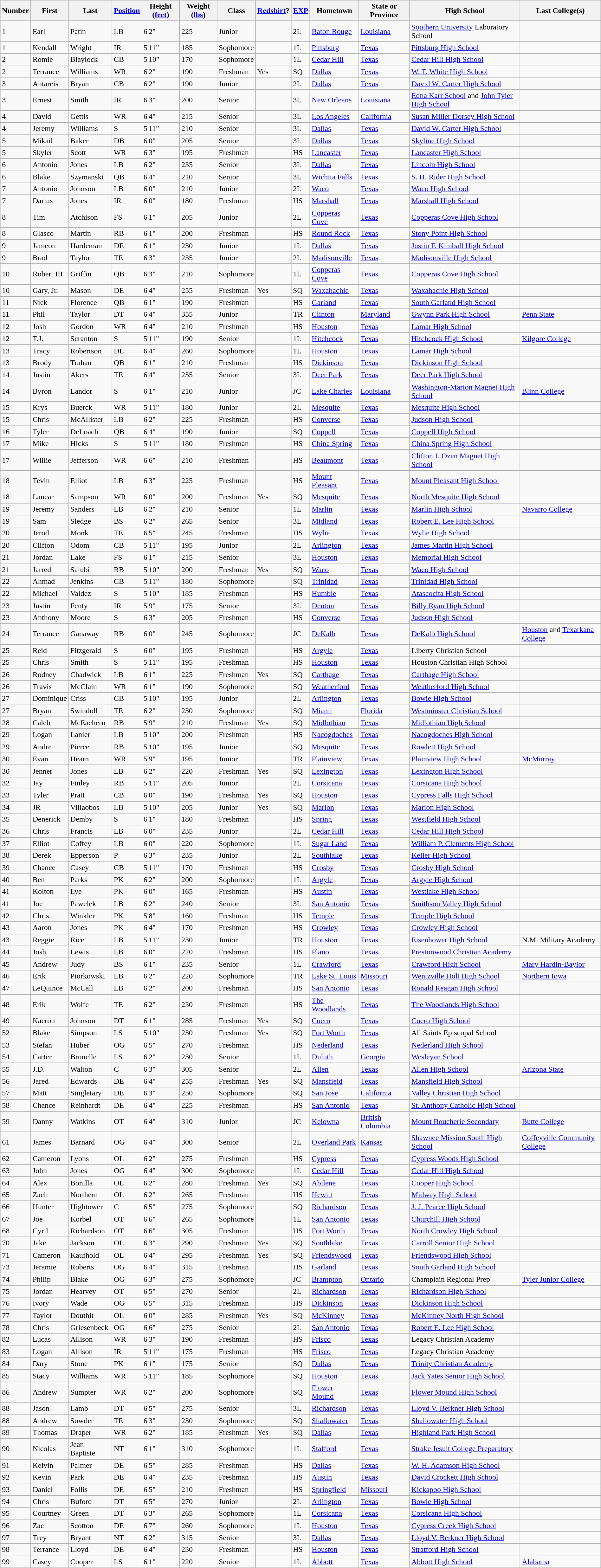<table class="wikitable sortable collapsible collapsed" style="width:100%">
<tr>
<th>Number</th>
<th>First</th>
<th>Last</th>
<th><a href='#'>Position</a></th>
<th>Height (<a href='#'>feet</a>)</th>
<th>Weight (<a href='#'>lbs</a>)</th>
<th>Class</th>
<th><a href='#'>Redshirt</a>?</th>
<th><a href='#'>EXP</a></th>
<th>Hometown</th>
<th>State or Province</th>
<th>High School</th>
<th>Last College(s)</th>
</tr>
<tr>
<td>1</td>
<td>Earl</td>
<td>Patin</td>
<td>LB</td>
<td>6'2"</td>
<td>225</td>
<td>Junior</td>
<td></td>
<td>2L</td>
<td><a href='#'>Baton Rouge</a></td>
<td><a href='#'>Louisiana</a></td>
<td><a href='#'>Southern University</a> Laboratory School</td>
<td></td>
</tr>
<tr>
<td>1</td>
<td>Kendall</td>
<td>Wright</td>
<td>IR</td>
<td>5'11"</td>
<td>185</td>
<td>Sophomore</td>
<td></td>
<td>1L</td>
<td><a href='#'>Pittsburg</a></td>
<td><a href='#'>Texas</a></td>
<td><a href='#'>Pittsburg High School</a></td>
<td></td>
</tr>
<tr>
<td>2</td>
<td>Romie</td>
<td>Blaylock</td>
<td>CB</td>
<td>5'10"</td>
<td>170</td>
<td>Sophomore</td>
<td></td>
<td>1L</td>
<td><a href='#'>Cedar Hill</a></td>
<td><a href='#'>Texas</a></td>
<td><a href='#'>Cedar Hill High School</a></td>
<td></td>
</tr>
<tr>
<td>2</td>
<td>Terrance</td>
<td>Williams</td>
<td>WR</td>
<td>6'2"</td>
<td>190</td>
<td>Freshman</td>
<td>Yes</td>
<td>SQ</td>
<td><a href='#'>Dallas</a></td>
<td><a href='#'>Texas</a></td>
<td><a href='#'>W. T. White High School</a></td>
<td></td>
</tr>
<tr>
<td>3</td>
<td>Antareis</td>
<td>Bryan</td>
<td>CB</td>
<td>6'2"</td>
<td>190</td>
<td>Junior</td>
<td></td>
<td>2L</td>
<td><a href='#'>Dallas</a></td>
<td><a href='#'>Texas</a></td>
<td><a href='#'>David W. Carter High School</a></td>
<td></td>
</tr>
<tr>
<td>3</td>
<td>Ernest</td>
<td>Smith</td>
<td>IR</td>
<td>6'3"</td>
<td>200</td>
<td>Senior</td>
<td></td>
<td>3L</td>
<td><a href='#'>New Orleans</a></td>
<td><a href='#'>Louisiana</a></td>
<td><a href='#'>Edna Karr School</a> and <a href='#'>John Tyler High School</a></td>
</tr>
<tr>
<td>4</td>
<td>David</td>
<td>Gettis</td>
<td>WR</td>
<td>6'4"</td>
<td>215</td>
<td>Senior</td>
<td></td>
<td>3L</td>
<td><a href='#'>Los Angeles</a></td>
<td><a href='#'>California</a></td>
<td><a href='#'>Susan Miller Dorsey High School</a></td>
<td></td>
</tr>
<tr>
<td>4</td>
<td>Jeremy</td>
<td>Williams</td>
<td>S</td>
<td>5'11"</td>
<td>210</td>
<td>Senior</td>
<td></td>
<td>3L</td>
<td><a href='#'>Dallas</a></td>
<td><a href='#'>Texas</a></td>
<td><a href='#'>David W. Carter High School</a></td>
<td></td>
</tr>
<tr>
<td>5</td>
<td>Mikail</td>
<td>Baker</td>
<td>DB</td>
<td>6'0"</td>
<td>205</td>
<td>Senior</td>
<td></td>
<td>3L</td>
<td><a href='#'>Dallas</a></td>
<td><a href='#'>Texas</a></td>
<td><a href='#'>Skyline High School</a></td>
<td></td>
</tr>
<tr>
<td>5</td>
<td>Skyler</td>
<td>Scott</td>
<td>WR</td>
<td>6'3"</td>
<td>195</td>
<td>Freshman</td>
<td></td>
<td>HS</td>
<td><a href='#'>Lancaster</a></td>
<td><a href='#'>Texas</a></td>
<td><a href='#'>Lancaster High School</a></td>
<td></td>
</tr>
<tr>
<td>6</td>
<td>Antonio</td>
<td>Jones</td>
<td>LB</td>
<td>6'2"</td>
<td>235</td>
<td>Senior</td>
<td></td>
<td>3L</td>
<td><a href='#'>Dallas</a></td>
<td><a href='#'>Texas</a></td>
<td><a href='#'>Lincoln High School</a></td>
<td></td>
</tr>
<tr>
<td>6</td>
<td>Blake</td>
<td>Szymanski</td>
<td>QB</td>
<td>6'4"</td>
<td>210</td>
<td>Senior</td>
<td></td>
<td>3L</td>
<td><a href='#'>Wichita Falls</a></td>
<td><a href='#'>Texas</a></td>
<td><a href='#'>S. H. Rider High School</a></td>
<td></td>
</tr>
<tr>
<td>7</td>
<td>Antonio</td>
<td>Johnson</td>
<td>LB</td>
<td>6'0"</td>
<td>210</td>
<td>Junior</td>
<td></td>
<td>2L</td>
<td><a href='#'>Waco</a></td>
<td><a href='#'>Texas</a></td>
<td><a href='#'>Waco High School</a></td>
<td></td>
</tr>
<tr>
<td>7</td>
<td>Darius</td>
<td>Jones</td>
<td>IR</td>
<td>6'0"</td>
<td>180</td>
<td>Freshman</td>
<td></td>
<td>HS</td>
<td><a href='#'>Marshall</a></td>
<td><a href='#'>Texas</a></td>
<td><a href='#'>Marshall High School</a></td>
<td></td>
</tr>
<tr>
<td>8</td>
<td>Tim</td>
<td>Atchison</td>
<td>FS</td>
<td>6'1"</td>
<td>205</td>
<td>Junior</td>
<td></td>
<td>2L</td>
<td><a href='#'>Copperas Cove</a></td>
<td><a href='#'>Texas</a></td>
<td><a href='#'>Copperas Cove High School</a></td>
<td></td>
</tr>
<tr>
<td>8</td>
<td>Glasco</td>
<td>Martin</td>
<td>RB</td>
<td>6'1"</td>
<td>200</td>
<td>Freshman</td>
<td></td>
<td>HS</td>
<td><a href='#'>Round Rock</a></td>
<td><a href='#'>Texas</a></td>
<td><a href='#'>Stony Point High School</a></td>
<td></td>
</tr>
<tr>
<td>9</td>
<td>Jameon</td>
<td>Hardeman</td>
<td>DE</td>
<td>6'1"</td>
<td>230</td>
<td>Junior</td>
<td></td>
<td>1L</td>
<td><a href='#'>Dallas</a></td>
<td><a href='#'>Texas</a></td>
<td><a href='#'>Justin F. Kimball High School</a></td>
<td></td>
</tr>
<tr>
<td>9</td>
<td>Brad</td>
<td>Taylor</td>
<td>TE</td>
<td>6'3"</td>
<td>235</td>
<td>Junior</td>
<td></td>
<td>2L</td>
<td><a href='#'>Madisonville</a></td>
<td><a href='#'>Texas</a></td>
<td><a href='#'>Madisonville High School</a></td>
<td></td>
</tr>
<tr>
<td>10</td>
<td>Robert III</td>
<td>Griffin</td>
<td>QB</td>
<td>6'3"</td>
<td>210</td>
<td>Sophomore</td>
<td></td>
<td>1L</td>
<td><a href='#'>Copperas Cove</a></td>
<td><a href='#'>Texas</a></td>
<td><a href='#'>Copperas Cove High School</a></td>
<td></td>
</tr>
<tr>
<td>10</td>
<td>Gary, Jr.</td>
<td>Mason</td>
<td>DE</td>
<td>6'4"</td>
<td>255</td>
<td>Freshman</td>
<td>Yes</td>
<td>SQ</td>
<td><a href='#'>Waxahachie</a></td>
<td><a href='#'>Texas</a></td>
<td><a href='#'>Waxahachie High School</a></td>
<td></td>
</tr>
<tr>
<td>11</td>
<td>Nick</td>
<td>Florence</td>
<td>QB</td>
<td>6'1"</td>
<td>190</td>
<td>Freshman</td>
<td></td>
<td>HS</td>
<td><a href='#'>Garland</a></td>
<td><a href='#'>Texas</a></td>
<td><a href='#'>South Garland High School</a></td>
<td></td>
</tr>
<tr>
<td>11</td>
<td>Phil</td>
<td>Taylor</td>
<td>DT</td>
<td>6'4"</td>
<td>355</td>
<td>Junior</td>
<td></td>
<td>TR</td>
<td><a href='#'>Clinton</a></td>
<td><a href='#'>Maryland</a></td>
<td><a href='#'>Gwynn Park High School</a></td>
<td><a href='#'>Penn State</a></td>
</tr>
<tr>
<td>12</td>
<td>Josh</td>
<td>Gordon</td>
<td>WR</td>
<td>6'4"</td>
<td>210</td>
<td>Freshman</td>
<td></td>
<td>HS</td>
<td><a href='#'>Houston</a></td>
<td><a href='#'>Texas</a></td>
<td><a href='#'>Lamar High School</a></td>
<td></td>
</tr>
<tr>
<td>12</td>
<td>T.J.</td>
<td>Scranton</td>
<td>S</td>
<td>5'11"</td>
<td>190</td>
<td>Senior</td>
<td></td>
<td>1L</td>
<td><a href='#'>Hitchcock</a></td>
<td><a href='#'>Texas</a></td>
<td><a href='#'>Hitchcock High School</a></td>
<td><a href='#'>Kilgore College</a></td>
</tr>
<tr>
<td>13</td>
<td>Tracy</td>
<td>Robertson</td>
<td>DL</td>
<td>6'4"</td>
<td>260</td>
<td>Sophomore</td>
<td></td>
<td>1L</td>
<td><a href='#'>Houston</a></td>
<td><a href='#'>Texas</a></td>
<td><a href='#'>Lamar High School</a></td>
<td></td>
</tr>
<tr>
<td>13</td>
<td>Brody</td>
<td>Trahan</td>
<td>QB</td>
<td>6'1"</td>
<td>210</td>
<td>Freshman</td>
<td></td>
<td>HS</td>
<td><a href='#'>Dickinson</a></td>
<td><a href='#'>Texas</a></td>
<td><a href='#'>Dickinson High School</a></td>
<td></td>
</tr>
<tr>
<td>14</td>
<td>Justin</td>
<td>Akers</td>
<td>TE</td>
<td>6'4"</td>
<td>255</td>
<td>Senior</td>
<td></td>
<td>3L</td>
<td><a href='#'>Deer Park</a></td>
<td><a href='#'>Texas</a></td>
<td><a href='#'>Deer Park High School</a></td>
<td></td>
</tr>
<tr>
<td>14</td>
<td>Byron</td>
<td>Landor</td>
<td>S</td>
<td>6'1"</td>
<td>210</td>
<td>Junior</td>
<td></td>
<td>JC</td>
<td><a href='#'>Lake Charles</a></td>
<td><a href='#'>Louisiana</a></td>
<td><a href='#'>Washington-Marion Magnet High School</a></td>
<td><a href='#'>Blinn College</a></td>
</tr>
<tr>
<td>15</td>
<td>Krys</td>
<td>Buerck</td>
<td>WR</td>
<td>5'11"</td>
<td>180</td>
<td>Junior</td>
<td></td>
<td>2L</td>
<td><a href='#'>Mesquite</a></td>
<td><a href='#'>Texas</a></td>
<td><a href='#'>Mesquite High School</a></td>
<td></td>
</tr>
<tr>
<td>15</td>
<td>Chris</td>
<td>McAllister</td>
<td>LB</td>
<td>6'2"</td>
<td>225</td>
<td>Freshman</td>
<td></td>
<td>HS</td>
<td><a href='#'>Converse</a></td>
<td><a href='#'>Texas</a></td>
<td><a href='#'>Judson High School</a></td>
<td></td>
</tr>
<tr>
<td>16</td>
<td>Tyler</td>
<td>DeLoach</td>
<td>QB</td>
<td>6'4"</td>
<td>190</td>
<td>Junior</td>
<td></td>
<td>SQ</td>
<td><a href='#'>Coppell</a></td>
<td><a href='#'>Texas</a></td>
<td><a href='#'>Coppell High School</a></td>
<td></td>
</tr>
<tr>
<td>17</td>
<td>Mike</td>
<td>Hicks</td>
<td>S</td>
<td>5'11"</td>
<td>180</td>
<td>Freshman</td>
<td></td>
<td>HS</td>
<td><a href='#'>China Spring</a></td>
<td><a href='#'>Texas</a></td>
<td><a href='#'>China Spring High School</a></td>
<td></td>
</tr>
<tr>
<td>17</td>
<td>Willie</td>
<td>Jefferson</td>
<td>WR</td>
<td>6'6"</td>
<td>210</td>
<td>Freshman</td>
<td></td>
<td>HS</td>
<td><a href='#'>Beaumont</a></td>
<td><a href='#'>Texas</a></td>
<td><a href='#'>Clifton J. Ozen Magnet High School</a></td>
<td></td>
</tr>
<tr>
<td>18</td>
<td>Tevin</td>
<td>Elliot</td>
<td>LB</td>
<td>6'3"</td>
<td>225</td>
<td>Freshman</td>
<td></td>
<td>HS</td>
<td><a href='#'>Mount Pleasant</a></td>
<td><a href='#'>Texas</a></td>
<td><a href='#'>Mount Pleasant High School</a></td>
<td></td>
</tr>
<tr>
<td>18</td>
<td>Lanear</td>
<td>Sampson</td>
<td>WR</td>
<td>6'0"</td>
<td>200</td>
<td>Freshman</td>
<td>Yes</td>
<td>SQ</td>
<td><a href='#'>Mesquite</a></td>
<td><a href='#'>Texas</a></td>
<td><a href='#'>North Mesquite High School</a></td>
<td></td>
</tr>
<tr>
<td>19</td>
<td>Jeremy</td>
<td>Sanders</td>
<td>LB</td>
<td>6'2"</td>
<td>210</td>
<td>Senior</td>
<td></td>
<td>1L</td>
<td><a href='#'>Marlin</a></td>
<td><a href='#'>Texas</a></td>
<td><a href='#'>Marlin High School</a></td>
<td><a href='#'>Navarro College</a></td>
</tr>
<tr>
<td>19</td>
<td>Sam</td>
<td>Sledge</td>
<td>BS</td>
<td>6'2"</td>
<td>265</td>
<td>Senior</td>
<td></td>
<td>3L</td>
<td><a href='#'>Midland</a></td>
<td><a href='#'>Texas</a></td>
<td><a href='#'>Robert E. Lee High School</a></td>
<td></td>
</tr>
<tr>
<td>20</td>
<td>Jerod</td>
<td>Monk</td>
<td>TE</td>
<td>6'5"</td>
<td>245</td>
<td>Freshman</td>
<td></td>
<td>HS</td>
<td><a href='#'>Wylie</a></td>
<td><a href='#'>Texas</a></td>
<td><a href='#'>Wylie High School</a></td>
<td></td>
</tr>
<tr>
<td>20</td>
<td>Clifton</td>
<td>Odom</td>
<td>CB</td>
<td>5'11"</td>
<td>195</td>
<td>Junior</td>
<td></td>
<td>2L</td>
<td><a href='#'>Arlington</a></td>
<td><a href='#'>Texas</a></td>
<td><a href='#'>James Martin High School</a></td>
<td></td>
</tr>
<tr>
<td>21</td>
<td>Jordan</td>
<td>Lake</td>
<td>FS</td>
<td>6'1"</td>
<td>215</td>
<td>Senior</td>
<td></td>
<td>3L</td>
<td><a href='#'>Houston</a></td>
<td><a href='#'>Texas</a></td>
<td><a href='#'>Memorial High School</a></td>
<td></td>
</tr>
<tr>
<td>21</td>
<td>Jarred</td>
<td>Salubi</td>
<td>RB</td>
<td>5'10"</td>
<td>200</td>
<td>Freshman</td>
<td>Yes</td>
<td>SQ</td>
<td><a href='#'>Waco</a></td>
<td><a href='#'>Texas</a></td>
<td><a href='#'>Waco High School</a></td>
<td></td>
</tr>
<tr>
<td>22</td>
<td>Ahmad</td>
<td>Jenkins</td>
<td>CB</td>
<td>5'11"</td>
<td>180</td>
<td>Sophomore</td>
<td></td>
<td>SQ</td>
<td><a href='#'>Trinidad</a></td>
<td><a href='#'>Texas</a></td>
<td><a href='#'>Trinidad High School</a></td>
<td></td>
</tr>
<tr>
<td>22</td>
<td>Michael</td>
<td>Valdez</td>
<td>S</td>
<td>5'10"</td>
<td>185</td>
<td>Freshman</td>
<td></td>
<td>HS</td>
<td><a href='#'>Humble</a></td>
<td><a href='#'>Texas</a></td>
<td><a href='#'>Atascocita High School</a></td>
<td></td>
</tr>
<tr>
<td>23</td>
<td>Justin</td>
<td>Fenty</td>
<td>IR</td>
<td>5'9"</td>
<td>175</td>
<td>Senior</td>
<td></td>
<td>3L</td>
<td><a href='#'>Denton</a></td>
<td><a href='#'>Texas</a></td>
<td><a href='#'>Billy Ryan High School</a></td>
<td></td>
</tr>
<tr>
<td>23</td>
<td>Anthony</td>
<td>Moore</td>
<td>S</td>
<td>6'3"</td>
<td>205</td>
<td>Freshman</td>
<td></td>
<td>HS</td>
<td><a href='#'>Converse</a></td>
<td><a href='#'>Texas</a></td>
<td><a href='#'>Judson High School</a></td>
<td></td>
</tr>
<tr>
<td>24</td>
<td>Terrance</td>
<td>Ganaway</td>
<td>RB</td>
<td>6'0"</td>
<td>245</td>
<td>Sophomore</td>
<td></td>
<td>JC</td>
<td><a href='#'>DeKalb</a></td>
<td><a href='#'>Texas</a></td>
<td><a href='#'>DeKalb High School</a></td>
<td><a href='#'>Houston</a> and <a href='#'>Texarkana College</a></td>
</tr>
<tr>
<td>25</td>
<td>Reid</td>
<td>Fitzgerald</td>
<td>S</td>
<td>6'0"</td>
<td>195</td>
<td>Freshman</td>
<td></td>
<td>HS</td>
<td><a href='#'>Argyle</a></td>
<td><a href='#'>Texas</a></td>
<td>Liberty Christian School</td>
<td></td>
</tr>
<tr>
<td>25</td>
<td>Chris</td>
<td>Smith</td>
<td>S</td>
<td>5'11"</td>
<td>195</td>
<td>Freshman</td>
<td></td>
<td>HS</td>
<td><a href='#'>Houston</a></td>
<td><a href='#'>Texas</a></td>
<td>Houston Christian High School</td>
<td></td>
</tr>
<tr>
<td>26</td>
<td>Rodney</td>
<td>Chadwick</td>
<td>LB</td>
<td>6'1"</td>
<td>225</td>
<td>Freshman</td>
<td>Yes</td>
<td>SQ</td>
<td><a href='#'>Carthage</a></td>
<td><a href='#'>Texas</a></td>
<td><a href='#'>Carthage High School</a></td>
<td></td>
</tr>
<tr>
<td>26</td>
<td>Travis</td>
<td>McClain</td>
<td>WR</td>
<td>6'1"</td>
<td>190</td>
<td>Sophomore</td>
<td></td>
<td>SQ</td>
<td><a href='#'>Weatherford</a></td>
<td><a href='#'>Texas</a></td>
<td><a href='#'>Weatherford High School</a></td>
<td></td>
</tr>
<tr>
<td>27</td>
<td>Dominique</td>
<td>Criss</td>
<td>CB</td>
<td>5'10"</td>
<td>195</td>
<td>Junior</td>
<td></td>
<td>2L</td>
<td><a href='#'>Arlington</a></td>
<td><a href='#'>Texas</a></td>
<td><a href='#'>Bowie High School</a></td>
<td></td>
</tr>
<tr>
<td>27</td>
<td>Bryan</td>
<td>Swindoll</td>
<td>TE</td>
<td>6'2"</td>
<td>230</td>
<td>Sophomore</td>
<td></td>
<td>SQ</td>
<td><a href='#'>Miami</a></td>
<td><a href='#'>Florida</a></td>
<td><a href='#'>Westminster Christian School</a></td>
<td></td>
</tr>
<tr>
<td>28</td>
<td>Caleb</td>
<td>McEachern</td>
<td>RB</td>
<td>5'9"</td>
<td>210</td>
<td>Freshman</td>
<td>Yes</td>
<td>SQ</td>
<td><a href='#'>Midlothian</a></td>
<td><a href='#'>Texas</a></td>
<td><a href='#'>Midlothian High School</a></td>
<td></td>
</tr>
<tr>
<td>29</td>
<td>Logan</td>
<td>Lanier</td>
<td>LB</td>
<td>5'10"</td>
<td>200</td>
<td>Freshman</td>
<td></td>
<td>HS</td>
<td><a href='#'>Nacogdoches</a></td>
<td><a href='#'>Texas</a></td>
<td><a href='#'>Nacogdoches High School</a></td>
<td></td>
</tr>
<tr>
<td>29</td>
<td>Andre</td>
<td>Pierce</td>
<td>RB</td>
<td>5'10"</td>
<td>195</td>
<td>Junior</td>
<td></td>
<td>SQ</td>
<td><a href='#'>Mesquite</a></td>
<td><a href='#'>Texas</a></td>
<td><a href='#'>Rowlett High School</a></td>
<td></td>
</tr>
<tr>
<td>30</td>
<td>Evan</td>
<td>Hearn</td>
<td>WR</td>
<td>5'9"</td>
<td>195</td>
<td>Junior</td>
<td></td>
<td>TR</td>
<td><a href='#'>Plainview</a></td>
<td><a href='#'>Texas</a></td>
<td><a href='#'>Plainview High School</a></td>
<td><a href='#'>McMurray</a></td>
</tr>
<tr>
<td>30</td>
<td>Jenner</td>
<td>Jones</td>
<td>LB</td>
<td>6'2"</td>
<td>220</td>
<td>Freshman</td>
<td>Yes</td>
<td>SQ</td>
<td><a href='#'>Lexington</a></td>
<td><a href='#'>Texas</a></td>
<td><a href='#'>Lexington High School</a></td>
<td></td>
</tr>
<tr>
<td>32</td>
<td>Jay</td>
<td>Finley</td>
<td>RB</td>
<td>5'11"</td>
<td>205</td>
<td>Junior</td>
<td></td>
<td>2L</td>
<td><a href='#'>Corsicana</a></td>
<td><a href='#'>Texas</a></td>
<td><a href='#'>Corsicana High School</a></td>
<td></td>
</tr>
<tr>
<td>33</td>
<td>Tyler</td>
<td>Pratt</td>
<td>CB</td>
<td>6'0"</td>
<td>190</td>
<td>Freshman</td>
<td>Yes</td>
<td>SQ</td>
<td><a href='#'>Houston</a></td>
<td><a href='#'>Texas</a></td>
<td><a href='#'>Cypress Falls High School</a></td>
<td></td>
</tr>
<tr>
<td>34</td>
<td>JR</td>
<td>Villaobos</td>
<td>LB</td>
<td>5'10"</td>
<td>205</td>
<td>Junior</td>
<td>Yes</td>
<td>SQ</td>
<td><a href='#'>Marion</a></td>
<td><a href='#'>Texas</a></td>
<td><a href='#'>Marion High School</a></td>
<td></td>
</tr>
<tr>
<td>35</td>
<td>Denerick</td>
<td>Demby</td>
<td>S</td>
<td>6'1"</td>
<td>180</td>
<td>Freshman</td>
<td></td>
<td>HS</td>
<td><a href='#'>Spring</a></td>
<td><a href='#'>Texas</a></td>
<td><a href='#'>Westfield High School</a></td>
<td></td>
</tr>
<tr>
<td>36</td>
<td>Chris</td>
<td>Francis</td>
<td>LB</td>
<td>6'0"</td>
<td>235</td>
<td>Junior</td>
<td></td>
<td>2L</td>
<td><a href='#'>Cedar Hill</a></td>
<td><a href='#'>Texas</a></td>
<td><a href='#'>Cedar Hill High School</a></td>
<td></td>
</tr>
<tr>
<td>37</td>
<td>Elliot</td>
<td>Coffey</td>
<td>LB</td>
<td>6'0"</td>
<td>220</td>
<td>Sophomore</td>
<td></td>
<td>1L</td>
<td><a href='#'>Sugar Land</a></td>
<td><a href='#'>Texas</a></td>
<td><a href='#'>William P. Clements High School</a></td>
<td></td>
</tr>
<tr>
<td>38</td>
<td>Derek</td>
<td>Epperson</td>
<td>P</td>
<td>6'3"</td>
<td>235</td>
<td>Junior</td>
<td></td>
<td>2L</td>
<td><a href='#'>Southlake</a></td>
<td><a href='#'>Texas</a></td>
<td><a href='#'>Keller High School</a></td>
<td></td>
</tr>
<tr>
<td>39</td>
<td>Chance</td>
<td>Casey</td>
<td>CB</td>
<td>5'11"</td>
<td>170</td>
<td>Freshman</td>
<td></td>
<td>HS</td>
<td><a href='#'>Crosby</a></td>
<td><a href='#'>Texas</a></td>
<td><a href='#'>Crosby High School</a></td>
<td></td>
</tr>
<tr>
<td>40</td>
<td>Ben</td>
<td>Parks</td>
<td>PK</td>
<td>6'2"</td>
<td>200</td>
<td>Sophomore</td>
<td></td>
<td>1L</td>
<td><a href='#'>Argyle</a></td>
<td><a href='#'>Texas</a></td>
<td><a href='#'>Argyle High School</a></td>
<td></td>
</tr>
<tr>
<td>41</td>
<td>Kolton</td>
<td>Lye</td>
<td>PK</td>
<td>6'0"</td>
<td>165</td>
<td>Freshman</td>
<td></td>
<td>HS</td>
<td><a href='#'>Austin</a></td>
<td><a href='#'>Texas</a></td>
<td><a href='#'>Westlake High School</a></td>
<td></td>
</tr>
<tr>
<td>41</td>
<td>Joe</td>
<td>Pawelek</td>
<td>LB</td>
<td>6'2"</td>
<td>240</td>
<td>Senior</td>
<td></td>
<td>3L</td>
<td><a href='#'>San Antonio</a></td>
<td><a href='#'>Texas</a></td>
<td><a href='#'>Smithson Valley High School</a></td>
<td></td>
</tr>
<tr>
<td>42</td>
<td>Chris</td>
<td>Winkler</td>
<td>PK</td>
<td>5'8"</td>
<td>160</td>
<td>Freshman</td>
<td></td>
<td>HS</td>
<td><a href='#'>Temple</a></td>
<td><a href='#'>Texas</a></td>
<td><a href='#'>Temple High School</a></td>
<td></td>
</tr>
<tr>
<td>43</td>
<td>Aaron</td>
<td>Jones</td>
<td>PK</td>
<td>6'4"</td>
<td>170</td>
<td>Freshman</td>
<td></td>
<td>HS</td>
<td><a href='#'>Crowley</a></td>
<td><a href='#'>Texas</a></td>
<td><a href='#'>Crowley High School</a></td>
<td></td>
</tr>
<tr>
<td>43</td>
<td>Reggie</td>
<td>Rice</td>
<td>LB</td>
<td>5'11"</td>
<td>230</td>
<td>Junior</td>
<td></td>
<td>TR</td>
<td><a href='#'>Houston</a></td>
<td><a href='#'>Texas</a></td>
<td><a href='#'>Eisenhower High School</a></td>
<td>N.M. Military Academy</td>
</tr>
<tr>
<td>44</td>
<td>Josh</td>
<td>Lewis</td>
<td>LB</td>
<td>6'0"</td>
<td>220</td>
<td>Freshman</td>
<td></td>
<td>HS</td>
<td><a href='#'>Plano</a></td>
<td><a href='#'>Texas</a></td>
<td><a href='#'>Prestonwood Christian Academy</a></td>
<td></td>
</tr>
<tr>
<td>45</td>
<td>Andrew</td>
<td>Judy</td>
<td>BS</td>
<td>6'1"</td>
<td>235</td>
<td>Senior</td>
<td></td>
<td>1L</td>
<td><a href='#'>Crawford</a></td>
<td><a href='#'>Texas</a></td>
<td><a href='#'>Crawford High School</a></td>
<td><a href='#'>Mary Hardin-Baylor</a></td>
</tr>
<tr>
<td>46</td>
<td>Erik</td>
<td>Piorkowski</td>
<td>LB</td>
<td>6'2"</td>
<td>220</td>
<td>Sophomore</td>
<td></td>
<td>TR</td>
<td><a href='#'>Lake St. Louis</a></td>
<td><a href='#'>Missouri</a></td>
<td><a href='#'>Wentzville Holt High School</a></td>
<td><a href='#'>Northern Iowa</a></td>
</tr>
<tr>
<td>47</td>
<td>LeQuince</td>
<td>McCall</td>
<td>LB</td>
<td>6'2"</td>
<td>200</td>
<td>Freshman</td>
<td></td>
<td>HS</td>
<td><a href='#'>San Antonio</a></td>
<td><a href='#'>Texas</a></td>
<td><a href='#'>Ronald Reagan High School</a></td>
<td></td>
</tr>
<tr>
<td>48</td>
<td>Erik</td>
<td>Wolfe</td>
<td>TE</td>
<td>6'2"</td>
<td>230</td>
<td>Freshman</td>
<td></td>
<td>HS</td>
<td><a href='#'>The Woodlands</a></td>
<td><a href='#'>Texas</a></td>
<td><a href='#'>The Woodlands High School</a></td>
<td></td>
</tr>
<tr>
<td>49</td>
<td>Kaeron</td>
<td>Johnson</td>
<td>DT</td>
<td>6'1"</td>
<td>285</td>
<td>Freshman</td>
<td>Yes</td>
<td>SQ</td>
<td><a href='#'>Cuero</a></td>
<td><a href='#'>Texas</a></td>
<td><a href='#'>Cuero High School</a></td>
<td></td>
</tr>
<tr>
<td>52</td>
<td>Blake</td>
<td>Simpson</td>
<td>LS</td>
<td>5'10"</td>
<td>230</td>
<td>Freshman</td>
<td>Yes</td>
<td>SQ</td>
<td><a href='#'>Fort Worth</a></td>
<td><a href='#'>Texas</a></td>
<td>All Saints Episcopal School</td>
<td></td>
</tr>
<tr>
<td>53</td>
<td>Stefan</td>
<td>Huber</td>
<td>OG</td>
<td>6'5"</td>
<td>270</td>
<td>Freshman</td>
<td></td>
<td>HS</td>
<td><a href='#'>Nederland</a></td>
<td><a href='#'>Texas</a></td>
<td><a href='#'>Nederland High School</a></td>
<td></td>
</tr>
<tr>
<td>54</td>
<td>Carter</td>
<td>Brunelle</td>
<td>LS</td>
<td>6'2"</td>
<td>230</td>
<td>Senior</td>
<td></td>
<td>1L</td>
<td><a href='#'>Duluth</a></td>
<td><a href='#'>Georgia</a></td>
<td><a href='#'>Wesleyan School</a></td>
<td></td>
</tr>
<tr>
<td>55</td>
<td>J.D.</td>
<td>Walton</td>
<td>C</td>
<td>6'3"</td>
<td>305</td>
<td>Senior</td>
<td></td>
<td>2L</td>
<td><a href='#'>Allen</a></td>
<td><a href='#'>Texas</a></td>
<td><a href='#'>Allen High School</a></td>
<td><a href='#'>Arizona State</a></td>
</tr>
<tr>
<td>56</td>
<td>Jared</td>
<td>Edwards</td>
<td>DE</td>
<td>6'4"</td>
<td>255</td>
<td>Freshman</td>
<td>Yes</td>
<td>SQ</td>
<td><a href='#'>Mansfield</a></td>
<td><a href='#'>Texas</a></td>
<td><a href='#'>Mansfield High School</a></td>
<td></td>
</tr>
<tr>
<td>57</td>
<td>Matt</td>
<td>Singletary</td>
<td>DE</td>
<td>6'3"</td>
<td>250</td>
<td>Sophomore</td>
<td></td>
<td>SQ</td>
<td><a href='#'>San Jose</a></td>
<td><a href='#'>California</a></td>
<td><a href='#'>Valley Christian High School</a></td>
<td></td>
</tr>
<tr>
<td>58</td>
<td>Chance</td>
<td>Reinhardt</td>
<td>DE</td>
<td>6'4"</td>
<td>225</td>
<td>Freshman</td>
<td></td>
<td>HS</td>
<td><a href='#'>San Antonio</a></td>
<td><a href='#'>Texas</a></td>
<td><a href='#'>St. Anthony Catholic High School</a></td>
<td></td>
</tr>
<tr>
<td>59</td>
<td>Danny</td>
<td>Watkins</td>
<td>OT</td>
<td>6'4"</td>
<td>310</td>
<td>Junior</td>
<td></td>
<td>JC</td>
<td><a href='#'>Kelowna</a></td>
<td><a href='#'>British Columbia</a></td>
<td><a href='#'>Mount Boucherie Secondary</a></td>
<td><a href='#'>Butte College</a></td>
</tr>
<tr>
<td>61</td>
<td>James</td>
<td>Barnard</td>
<td>OG</td>
<td>6'4"</td>
<td>300</td>
<td>Senior</td>
<td></td>
<td>2L</td>
<td><a href='#'>Overland Park</a></td>
<td><a href='#'>Kansas</a></td>
<td><a href='#'>Shawnee Mission South High School</a></td>
<td><a href='#'>Coffeyville Community College</a></td>
</tr>
<tr>
<td>62</td>
<td>Cameron</td>
<td>Lyons</td>
<td>OL</td>
<td>6'2"</td>
<td>275</td>
<td>Freshman</td>
<td></td>
<td>HS</td>
<td><a href='#'>Cypress</a></td>
<td><a href='#'>Texas</a></td>
<td><a href='#'>Cypress Woods High School</a></td>
<td></td>
</tr>
<tr>
<td>63</td>
<td>John</td>
<td>Jones</td>
<td>OG</td>
<td>6'4"</td>
<td>300</td>
<td>Sophomore</td>
<td></td>
<td>1L</td>
<td><a href='#'>Cedar Hill</a></td>
<td><a href='#'>Texas</a></td>
<td><a href='#'>Cedar Hill High School</a></td>
<td></td>
</tr>
<tr>
<td>64</td>
<td>Alex</td>
<td>Bonilla</td>
<td>OL</td>
<td>6'2"</td>
<td>280</td>
<td>Freshman</td>
<td>Yes</td>
<td>SQ</td>
<td><a href='#'>Abilene</a></td>
<td><a href='#'>Texas</a></td>
<td><a href='#'>Cooper High School</a></td>
<td></td>
</tr>
<tr>
<td>65</td>
<td>Zach</td>
<td>Northern</td>
<td>OL</td>
<td>6'2"</td>
<td>265</td>
<td>Freshman</td>
<td></td>
<td>HS</td>
<td><a href='#'>Hewitt</a></td>
<td><a href='#'>Texas</a></td>
<td><a href='#'>Midway High School</a></td>
<td></td>
</tr>
<tr>
<td>66</td>
<td>Hunter</td>
<td>Hightower</td>
<td>C</td>
<td>6'5"</td>
<td>275</td>
<td>Sophomore</td>
<td></td>
<td>SQ</td>
<td><a href='#'>Richardson</a></td>
<td><a href='#'>Texas</a></td>
<td><a href='#'>J. J. Pearce High School</a></td>
<td></td>
</tr>
<tr>
<td>67</td>
<td>Joe</td>
<td>Korbel</td>
<td>OT</td>
<td>6'6"</td>
<td>265</td>
<td>Sophomore</td>
<td></td>
<td>1L</td>
<td><a href='#'>San Antonio</a></td>
<td><a href='#'>Texas</a></td>
<td><a href='#'>Churchill High School</a></td>
<td></td>
</tr>
<tr>
<td>68</td>
<td>Cyril</td>
<td>Richardson</td>
<td>OT</td>
<td>6'6"</td>
<td>305</td>
<td>Freshman</td>
<td></td>
<td>HS</td>
<td><a href='#'>Fort Worth</a></td>
<td><a href='#'>Texas</a></td>
<td><a href='#'>North Crowley High School</a></td>
<td></td>
</tr>
<tr>
<td>70</td>
<td>Jake</td>
<td>Jackson</td>
<td>OL</td>
<td>6'3"</td>
<td>290</td>
<td>Freshman</td>
<td>Yes</td>
<td>SQ</td>
<td><a href='#'>Southlake</a></td>
<td><a href='#'>Texas</a></td>
<td><a href='#'>Carroll Senior High School</a></td>
<td></td>
</tr>
<tr>
<td>71</td>
<td>Cameron</td>
<td>Kaufhold</td>
<td>OL</td>
<td>6'4"</td>
<td>295</td>
<td>Freshman</td>
<td>Yes</td>
<td>SQ</td>
<td><a href='#'>Friendswood</a></td>
<td><a href='#'>Texas</a></td>
<td><a href='#'>Friendswood High School</a></td>
<td></td>
</tr>
<tr>
<td>73</td>
<td>Jeramie</td>
<td>Roberts</td>
<td>OG</td>
<td>6'4"</td>
<td>315</td>
<td>Freshman</td>
<td></td>
<td>HS</td>
<td><a href='#'>Garland</a></td>
<td><a href='#'>Texas</a></td>
<td><a href='#'>South Garland High School</a></td>
<td></td>
</tr>
<tr>
<td>74</td>
<td>Philip</td>
<td>Blake</td>
<td>OG</td>
<td>6'3"</td>
<td>275</td>
<td>Sophomore</td>
<td></td>
<td>JC</td>
<td><a href='#'>Brampton</a></td>
<td><a href='#'>Ontario</a></td>
<td>Champlain Regional Prep</td>
<td><a href='#'>Tyler Junior College</a></td>
</tr>
<tr>
<td>75</td>
<td>Jordan</td>
<td>Hearvey</td>
<td>OT</td>
<td>6'5"</td>
<td>270</td>
<td>Senior</td>
<td></td>
<td>2L</td>
<td><a href='#'>Richardson</a></td>
<td><a href='#'>Texas</a></td>
<td><a href='#'>Richardson High School</a></td>
<td></td>
</tr>
<tr>
<td>76</td>
<td>Ivory</td>
<td>Wade</td>
<td>OG</td>
<td>6'5"</td>
<td>315</td>
<td>Freshman</td>
<td></td>
<td>HS</td>
<td><a href='#'>Dickinson</a></td>
<td><a href='#'>Texas</a></td>
<td><a href='#'>Dickinson High School</a></td>
<td></td>
</tr>
<tr>
<td>77</td>
<td>Taylor</td>
<td>Douthit</td>
<td>OL</td>
<td>6'0"</td>
<td>285</td>
<td>Freshman</td>
<td>Yes</td>
<td>SQ</td>
<td><a href='#'>McKinney</a></td>
<td><a href='#'>Texas</a></td>
<td><a href='#'>McKinney North High School</a></td>
<td></td>
</tr>
<tr>
<td>78</td>
<td>Chris</td>
<td>Griesenbeck</td>
<td>OG</td>
<td>6'6"</td>
<td>275</td>
<td>Senior</td>
<td></td>
<td>2L</td>
<td><a href='#'>San Antonio</a></td>
<td><a href='#'>Texas</a></td>
<td><a href='#'>Robert E. Lee High School</a></td>
<td></td>
</tr>
<tr>
<td>82</td>
<td>Lucas</td>
<td>Allison</td>
<td>WR</td>
<td>6'3"</td>
<td>190</td>
<td>Freshman</td>
<td></td>
<td>HS</td>
<td><a href='#'>Frisco</a></td>
<td><a href='#'>Texas</a></td>
<td>Legacy Christian Academy</td>
<td></td>
</tr>
<tr>
<td>83</td>
<td>Logan</td>
<td>Allison</td>
<td>IR</td>
<td>5'11"</td>
<td>175</td>
<td>Freshman</td>
<td></td>
<td>HS</td>
<td><a href='#'>Frisco</a></td>
<td><a href='#'>Texas</a></td>
<td>Legacy Christian Academy</td>
<td></td>
</tr>
<tr>
<td>84</td>
<td>Dary</td>
<td>Stone</td>
<td>PK</td>
<td>6'1"</td>
<td>175</td>
<td>Senior</td>
<td></td>
<td>SQ</td>
<td><a href='#'>Dallas</a></td>
<td><a href='#'>Texas</a></td>
<td><a href='#'>Trinity Christian Academy</a></td>
<td></td>
</tr>
<tr>
<td>85</td>
<td>Stacy</td>
<td>Williams</td>
<td>WR</td>
<td>5'11"</td>
<td>185</td>
<td>Sophomore</td>
<td></td>
<td>SQ</td>
<td><a href='#'>Houston</a></td>
<td><a href='#'>Texas</a></td>
<td><a href='#'>Jack Yates Senior High School</a></td>
<td></td>
</tr>
<tr>
<td>86</td>
<td>Andrew</td>
<td>Sumpter</td>
<td>WR</td>
<td>6'2"</td>
<td>200</td>
<td>Sophomore</td>
<td></td>
<td>SQ</td>
<td><a href='#'>Flower Mound</a></td>
<td><a href='#'>Texas</a></td>
<td><a href='#'>Flower Mound High School</a></td>
<td></td>
</tr>
<tr>
<td>88</td>
<td>Jason</td>
<td>Lamb</td>
<td>DT</td>
<td>6'5"</td>
<td>275</td>
<td>Senior</td>
<td></td>
<td>3L</td>
<td><a href='#'>Richardson</a></td>
<td><a href='#'>Texas</a></td>
<td><a href='#'>Lloyd V. Berkner High School</a></td>
<td></td>
</tr>
<tr>
<td>88</td>
<td>Andrew</td>
<td>Sowder</td>
<td>TE</td>
<td>6'3"</td>
<td>230</td>
<td>Sophomore</td>
<td></td>
<td>SQ</td>
<td><a href='#'>Shallowater</a></td>
<td><a href='#'>Texas</a></td>
<td><a href='#'>Shallowater High School</a></td>
<td></td>
</tr>
<tr>
<td>89</td>
<td>Thomas</td>
<td>Draper</td>
<td>WR</td>
<td>6'2"</td>
<td>185</td>
<td>Freshman</td>
<td>Yes</td>
<td>SQ</td>
<td><a href='#'>Dallas</a></td>
<td><a href='#'>Texas</a></td>
<td><a href='#'>Highland Park High School</a></td>
<td></td>
</tr>
<tr>
<td>90</td>
<td>Nicolas</td>
<td>Jean-Baptiste</td>
<td>NT</td>
<td>6'1"</td>
<td>310</td>
<td>Sophomore</td>
<td></td>
<td>1L</td>
<td><a href='#'>Stafford</a></td>
<td><a href='#'>Texas</a></td>
<td><a href='#'>Strake Jesuit College Preparatory</a></td>
<td></td>
</tr>
<tr>
<td>91</td>
<td>Kelvin</td>
<td>Palmer</td>
<td>DE</td>
<td>6'5"</td>
<td>285</td>
<td>Freshman</td>
<td></td>
<td>HS</td>
<td><a href='#'>Dallas</a></td>
<td><a href='#'>Texas</a></td>
<td><a href='#'>W. H. Adamson High School</a></td>
<td></td>
</tr>
<tr>
<td>92</td>
<td>Kevin</td>
<td>Park</td>
<td>DE</td>
<td>6'4"</td>
<td>235</td>
<td>Freshman</td>
<td></td>
<td>HS</td>
<td><a href='#'>Austin</a></td>
<td><a href='#'>Texas</a></td>
<td><a href='#'>David Crockett High School</a></td>
<td></td>
</tr>
<tr>
<td>93</td>
<td>Daniel</td>
<td>Follis</td>
<td>DE</td>
<td>6'5"</td>
<td>210</td>
<td>Freshman</td>
<td></td>
<td>HS</td>
<td><a href='#'>Springfield</a></td>
<td><a href='#'>Missouri</a></td>
<td><a href='#'>Kickapoo High School</a></td>
<td></td>
</tr>
<tr>
<td>94</td>
<td>Chris</td>
<td>Buford</td>
<td>DT</td>
<td>6'5"</td>
<td>270</td>
<td>Junior</td>
<td></td>
<td>2L</td>
<td><a href='#'>Arlington</a></td>
<td><a href='#'>Texas</a></td>
<td><a href='#'>Bowie High School</a></td>
<td></td>
</tr>
<tr>
<td>95</td>
<td>Courtney</td>
<td>Green</td>
<td>DT</td>
<td>6'3"</td>
<td>265</td>
<td>Sophomore</td>
<td></td>
<td>1L</td>
<td><a href='#'>Corsicana</a></td>
<td><a href='#'>Texas</a></td>
<td><a href='#'>Corsicana High School</a></td>
<td></td>
</tr>
<tr>
<td>96</td>
<td>Zac</td>
<td>Scotton</td>
<td>DE</td>
<td>6'7"</td>
<td>260</td>
<td>Sophomore</td>
<td></td>
<td>1L</td>
<td><a href='#'>Houston</a></td>
<td><a href='#'>Texas</a></td>
<td><a href='#'>Cypress Creek High School</a></td>
<td></td>
</tr>
<tr>
<td>97</td>
<td>Trey</td>
<td>Bryant</td>
<td>NT</td>
<td>6'2"</td>
<td>315</td>
<td>Senior</td>
<td></td>
<td>3L</td>
<td><a href='#'>Dallas</a></td>
<td><a href='#'>Texas</a></td>
<td><a href='#'>Lloyd V. Berkner High School</a></td>
<td></td>
</tr>
<tr>
<td>98</td>
<td>Terrance</td>
<td>Lloyd</td>
<td>DE</td>
<td>6'4"</td>
<td>230</td>
<td>Freshman</td>
<td></td>
<td>HS</td>
<td><a href='#'>Houston</a></td>
<td><a href='#'>Texas</a></td>
<td><a href='#'>Stratford High School</a></td>
<td></td>
</tr>
<tr>
<td>99</td>
<td>Casey</td>
<td>Cooper</td>
<td>LS</td>
<td>6'1"</td>
<td>220</td>
<td>Senior</td>
<td></td>
<td>1L</td>
<td><a href='#'>Abbott</a></td>
<td><a href='#'>Texas</a></td>
<td><a href='#'>Abbott High School</a></td>
<td><a href='#'>Alabama</a></td>
</tr>
</table>
